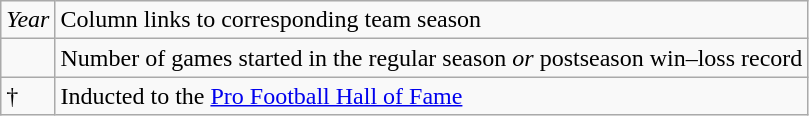<table class="wikitable">
<tr>
<td><em>Year</em></td>
<td>Column links to corresponding team season</td>
</tr>
<tr>
<td></td>
<td>Number of games started in the regular season <em>or</em> postseason win–loss record</td>
</tr>
<tr>
<td>†</td>
<td>Inducted to the <a href='#'>Pro Football Hall of Fame</a></td>
</tr>
</table>
